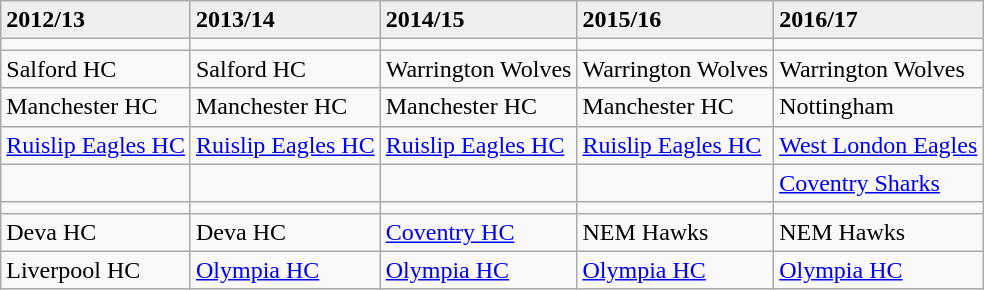<table class="wikitable">
<tr style="background:#efefef;">
<td><strong>2012/13</strong></td>
<td><strong>2013/14</strong></td>
<td><strong>2014/15</strong></td>
<td><strong>2015/16</strong></td>
<td><strong>2016/17</strong></td>
</tr>
<tr>
<td></td>
<td></td>
<td></td>
<td></td>
<td></td>
</tr>
<tr>
<td>Salford HC</td>
<td>Salford HC</td>
<td>Warrington Wolves</td>
<td>Warrington Wolves</td>
<td>Warrington Wolves</td>
</tr>
<tr>
<td>Manchester HC</td>
<td>Manchester HC</td>
<td>Manchester HC</td>
<td>Manchester HC</td>
<td>Nottingham</td>
</tr>
<tr>
<td><a href='#'>Ruislip Eagles HC</a></td>
<td><a href='#'>Ruislip Eagles HC</a></td>
<td><a href='#'>Ruislip Eagles HC</a></td>
<td><a href='#'>Ruislip Eagles HC</a></td>
<td><a href='#'>West London Eagles</a></td>
</tr>
<tr>
<td></td>
<td></td>
<td></td>
<td></td>
<td><a href='#'>Coventry Sharks</a></td>
</tr>
<tr>
<td></td>
<td></td>
<td></td>
<td></td>
<td></td>
</tr>
<tr>
<td>Deva HC</td>
<td>Deva HC</td>
<td><a href='#'>Coventry HC</a></td>
<td>NEM Hawks</td>
<td>NEM Hawks</td>
</tr>
<tr>
<td>Liverpool HC</td>
<td><a href='#'>Olympia HC</a></td>
<td><a href='#'>Olympia HC</a></td>
<td><a href='#'>Olympia HC</a></td>
<td><a href='#'>Olympia HC</a></td>
</tr>
</table>
